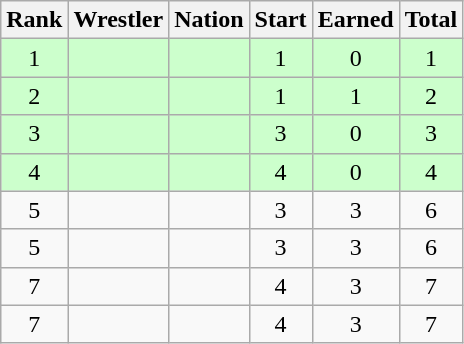<table class="wikitable sortable" style="text-align:center;">
<tr>
<th>Rank</th>
<th>Wrestler</th>
<th>Nation</th>
<th>Start</th>
<th>Earned</th>
<th>Total</th>
</tr>
<tr style="background:#cfc;">
<td>1</td>
<td align=left></td>
<td align=left></td>
<td>1</td>
<td>0</td>
<td>1</td>
</tr>
<tr style="background:#cfc;">
<td>2</td>
<td align=left></td>
<td align=left></td>
<td>1</td>
<td>1</td>
<td>2</td>
</tr>
<tr style="background:#cfc;">
<td>3</td>
<td align=left></td>
<td align=left></td>
<td>3</td>
<td>0</td>
<td>3</td>
</tr>
<tr style="background:#cfc;">
<td>4</td>
<td align=left></td>
<td align=left></td>
<td>4</td>
<td>0</td>
<td>4</td>
</tr>
<tr>
<td>5</td>
<td align=left></td>
<td align=left></td>
<td>3</td>
<td>3</td>
<td>6</td>
</tr>
<tr>
<td>5</td>
<td align=left></td>
<td align=left></td>
<td>3</td>
<td>3</td>
<td>6</td>
</tr>
<tr>
<td>7</td>
<td align=left></td>
<td align=left></td>
<td>4</td>
<td>3</td>
<td>7</td>
</tr>
<tr>
<td>7</td>
<td align=left></td>
<td align=left></td>
<td>4</td>
<td>3</td>
<td>7</td>
</tr>
</table>
